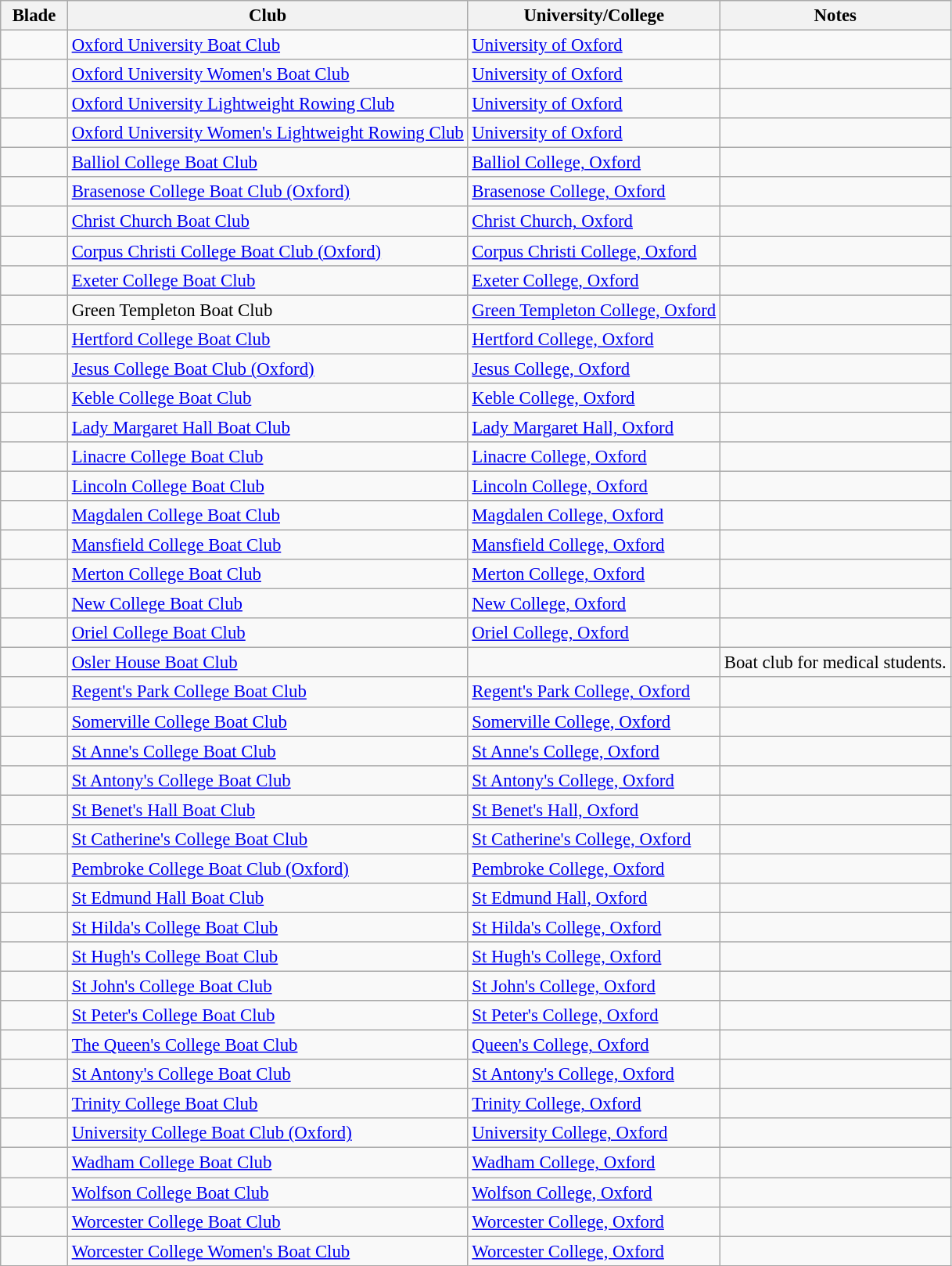<table class=wikitable style=font-size:95%>
<tr style="vertical-align:top; text-align:center;">
<th style="width:50px;">Blade</th>
<th>Club</th>
<th>University/College</th>
<th>Notes</th>
</tr>
<tr valign=top>
<td align=center></td>
<td><a href='#'>Oxford University Boat Club</a></td>
<td><a href='#'>University of Oxford</a></td>
<td></td>
</tr>
<tr valign=top>
<td align=center></td>
<td><a href='#'>Oxford University Women's Boat Club</a></td>
<td><a href='#'>University of Oxford</a></td>
<td></td>
</tr>
<tr valign=top>
<td align=center></td>
<td><a href='#'>Oxford University Lightweight Rowing Club</a></td>
<td><a href='#'>University of Oxford</a></td>
<td></td>
</tr>
<tr valign=top>
<td align=center></td>
<td><a href='#'>Oxford University Women's Lightweight Rowing Club</a></td>
<td><a href='#'>University of Oxford</a></td>
<td></td>
</tr>
<tr valign=top>
<td align=center></td>
<td><a href='#'>Balliol College Boat Club</a></td>
<td><a href='#'>Balliol College, Oxford</a></td>
<td></td>
</tr>
<tr valign=top>
<td align=center></td>
<td><a href='#'>Brasenose College Boat Club (Oxford)</a></td>
<td><a href='#'>Brasenose College, Oxford</a></td>
<td></td>
</tr>
<tr valign=top>
<td align=center></td>
<td><a href='#'>Christ Church Boat Club</a></td>
<td><a href='#'>Christ Church, Oxford</a></td>
<td></td>
</tr>
<tr valign=top>
<td align=center></td>
<td><a href='#'>Corpus Christi College Boat Club (Oxford)</a></td>
<td><a href='#'>Corpus Christi College, Oxford</a></td>
<td></td>
</tr>
<tr valign=top>
<td align=center></td>
<td><a href='#'>Exeter College Boat Club</a></td>
<td><a href='#'>Exeter College, Oxford</a></td>
<td></td>
</tr>
<tr valign=top>
<td align=center></td>
<td>Green Templeton Boat Club</td>
<td><a href='#'>Green Templeton College, Oxford</a></td>
<td></td>
</tr>
<tr valign=top>
<td align=center></td>
<td><a href='#'>Hertford College Boat Club</a></td>
<td><a href='#'>Hertford College, Oxford</a></td>
<td></td>
</tr>
<tr valign=top>
<td align=center></td>
<td><a href='#'>Jesus College Boat Club (Oxford)</a></td>
<td><a href='#'>Jesus College, Oxford</a></td>
<td></td>
</tr>
<tr valign=top>
<td align=center></td>
<td><a href='#'>Keble College Boat Club</a></td>
<td><a href='#'>Keble College, Oxford</a></td>
<td></td>
</tr>
<tr valign=top>
<td align=center></td>
<td><a href='#'>Lady Margaret Hall Boat Club</a></td>
<td><a href='#'>Lady Margaret Hall, Oxford</a></td>
<td></td>
</tr>
<tr valign=top>
<td align=center></td>
<td><a href='#'>Linacre College Boat Club</a></td>
<td><a href='#'>Linacre College, Oxford</a></td>
<td></td>
</tr>
<tr valign=top>
<td align=center></td>
<td><a href='#'>Lincoln College Boat Club</a></td>
<td><a href='#'>Lincoln College, Oxford</a></td>
<td></td>
</tr>
<tr valign=top>
<td align=center></td>
<td><a href='#'>Magdalen College Boat Club</a></td>
<td><a href='#'>Magdalen College, Oxford</a></td>
<td></td>
</tr>
<tr valign=top>
<td align=center></td>
<td><a href='#'>Mansfield College Boat Club</a></td>
<td><a href='#'>Mansfield College, Oxford</a></td>
<td></td>
</tr>
<tr valign=top>
<td align=center></td>
<td><a href='#'>Merton College Boat Club</a></td>
<td><a href='#'>Merton College, Oxford</a></td>
<td></td>
</tr>
<tr valign=top>
<td align=center></td>
<td><a href='#'>New College Boat Club</a></td>
<td><a href='#'>New College, Oxford</a></td>
<td></td>
</tr>
<tr valign=top>
<td align=center></td>
<td><a href='#'>Oriel College Boat Club</a></td>
<td><a href='#'>Oriel College, Oxford</a></td>
<td></td>
</tr>
<tr valign=top>
<td align=center></td>
<td><a href='#'>Osler House Boat Club</a></td>
<td></td>
<td>Boat club for medical students.</td>
</tr>
<tr valign=top>
<td align=center></td>
<td><a href='#'>Regent's Park College Boat Club</a></td>
<td><a href='#'>Regent's Park College, Oxford</a></td>
<td></td>
</tr>
<tr valign=top>
<td align=center></td>
<td><a href='#'>Somerville College Boat Club</a></td>
<td><a href='#'>Somerville College, Oxford</a></td>
<td></td>
</tr>
<tr valign=top>
<td align=center></td>
<td><a href='#'>St Anne's College Boat Club</a></td>
<td><a href='#'>St Anne's College, Oxford</a></td>
<td></td>
</tr>
<tr valign=top>
<td align=center></td>
<td><a href='#'>St Antony's College Boat Club</a></td>
<td><a href='#'>St Antony's College, Oxford</a></td>
<td></td>
</tr>
<tr valign=top>
<td align=center></td>
<td><a href='#'>St Benet's Hall Boat Club</a></td>
<td><a href='#'>St Benet's Hall, Oxford</a></td>
<td></td>
</tr>
<tr valign=top>
<td align=center></td>
<td><a href='#'>St Catherine's College Boat Club</a></td>
<td><a href='#'>St Catherine's College, Oxford</a></td>
<td></td>
</tr>
<tr valign=top>
<td align=center></td>
<td><a href='#'>Pembroke College Boat Club (Oxford)</a></td>
<td><a href='#'>Pembroke College, Oxford</a></td>
<td></td>
</tr>
<tr valign=top>
<td align=center></td>
<td><a href='#'>St Edmund Hall Boat Club</a></td>
<td><a href='#'>St Edmund Hall, Oxford</a></td>
<td></td>
</tr>
<tr valign=top>
<td align=center></td>
<td><a href='#'>St Hilda's College Boat Club</a></td>
<td><a href='#'>St Hilda's College, Oxford</a></td>
<td></td>
</tr>
<tr valign=top>
<td align=center></td>
<td><a href='#'>St Hugh's College Boat Club</a></td>
<td><a href='#'>St Hugh's College, Oxford</a></td>
<td></td>
</tr>
<tr valign=top>
<td align=center></td>
<td><a href='#'>St John's College Boat Club</a></td>
<td><a href='#'>St John's College, Oxford</a></td>
<td></td>
</tr>
<tr valign=top>
<td align=center></td>
<td><a href='#'>St Peter's College Boat Club</a></td>
<td><a href='#'>St Peter's College, Oxford</a></td>
<td></td>
</tr>
<tr valign=top>
<td align=center></td>
<td><a href='#'>The Queen's College Boat Club</a></td>
<td><a href='#'>Queen's College, Oxford</a></td>
<td></td>
</tr>
<tr valign=top>
<td align=center></td>
<td><a href='#'>St Antony's College Boat Club</a></td>
<td><a href='#'>St Antony's College, Oxford</a></td>
<td></td>
</tr>
<tr valign=top>
<td align=center></td>
<td><a href='#'>Trinity College Boat Club</a></td>
<td><a href='#'>Trinity College, Oxford</a></td>
<td></td>
</tr>
<tr valign=top>
<td align=center></td>
<td><a href='#'>University College Boat Club (Oxford)</a></td>
<td><a href='#'>University College, Oxford</a></td>
<td></td>
</tr>
<tr valign=top>
<td align=center></td>
<td><a href='#'>Wadham College Boat Club</a></td>
<td><a href='#'>Wadham College, Oxford</a></td>
<td></td>
</tr>
<tr valign=top>
<td align=center></td>
<td><a href='#'>Wolfson College Boat Club</a></td>
<td><a href='#'>Wolfson College, Oxford</a></td>
<td></td>
</tr>
<tr valign=top>
<td align=center></td>
<td><a href='#'>Worcester College Boat Club</a></td>
<td><a href='#'>Worcester College, Oxford</a></td>
<td></td>
</tr>
<tr valign=top>
<td align=center></td>
<td><a href='#'> Worcester College Women's Boat Club</a></td>
<td><a href='#'>Worcester College, Oxford</a></td>
<td></td>
</tr>
</table>
